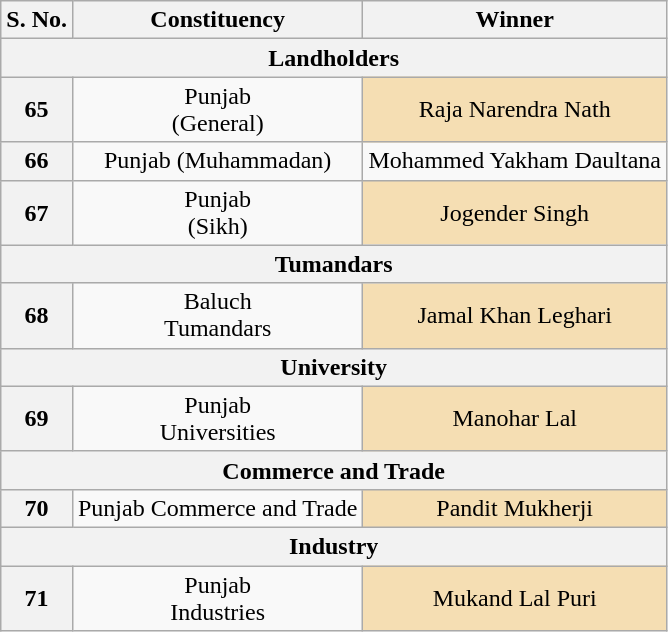<table class="wikitable" style="text-align:center">
<tr>
<th>S. No.</th>
<th>Constituency</th>
<th>Winner</th>
</tr>
<tr>
<th colspan=3>Landholders</th>
</tr>
<tr>
<th>65</th>
<td>Punjab <br>(General)</td>
<td bgcolor=wheat>Raja Narendra Nath</td>
</tr>
<tr>
<th>66</th>
<td>Punjab (Muhammadan)</td>
<td>Mohammed Yakham Daultana</td>
</tr>
<tr>
<th>67</th>
<td>Punjab<br> (Sikh)</td>
<td bgcolor="wheat">Jogender Singh</td>
</tr>
<tr>
<th colspan=3>Tumandars</th>
</tr>
<tr>
<th>68</th>
<td>Baluch <br>Tumandars</td>
<td bgcolor=wheat>Jamal Khan Leghari</td>
</tr>
<tr>
<th colspan=3>University</th>
</tr>
<tr>
<th>69</th>
<td>Punjab <br>Universities</td>
<td bgcolor="wheat">Manohar Lal</td>
</tr>
<tr>
<th colspan=3>Commerce and Trade</th>
</tr>
<tr>
<th>70</th>
<td>Punjab Commerce and Trade</td>
<td bgcolor=wheat>Pandit Mukherji</td>
</tr>
<tr>
<th colspan=3>Industry</th>
</tr>
<tr>
<th>71</th>
<td>Punjab <br>Industries</td>
<td bgcolor=wheat>Mukand Lal Puri</td>
</tr>
</table>
